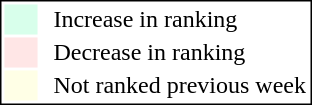<table style="border:1px solid black; float:right;">
<tr>
<td style="background:#D8FFEB; width:20px;"></td>
<td> </td>
<td>Increase in ranking</td>
</tr>
<tr>
<td style="background:#FFE6E6; width:20px;"></td>
<td> </td>
<td>Decrease in ranking</td>
</tr>
<tr>
<td style="background:#FFFFE6; width:20px;"></td>
<td> </td>
<td>Not ranked previous week</td>
</tr>
</table>
